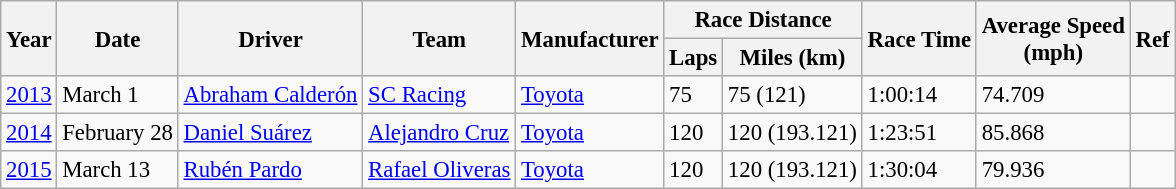<table class="wikitable" style="font-size: 95%;">
<tr>
<th rowspan="2">Year</th>
<th rowspan="2">Date</th>
<th rowspan="2">Driver</th>
<th rowspan="2">Team</th>
<th rowspan="2">Manufacturer</th>
<th colspan="2">Race Distance</th>
<th rowspan="2">Race Time</th>
<th rowspan="2">Average Speed<br>(mph)</th>
<th rowspan="2">Ref</th>
</tr>
<tr>
<th>Laps</th>
<th>Miles (km)</th>
</tr>
<tr>
<td><a href='#'>2013</a></td>
<td>March 1</td>
<td><a href='#'>Abraham Calderón</a></td>
<td><a href='#'>SC Racing</a></td>
<td><a href='#'>Toyota</a></td>
<td>75</td>
<td>75 (121)</td>
<td>1:00:14</td>
<td>74.709</td>
<td></td>
</tr>
<tr>
<td><a href='#'>2014</a></td>
<td>February 28</td>
<td><a href='#'>Daniel Suárez</a></td>
<td><a href='#'>Alejandro Cruz</a></td>
<td><a href='#'>Toyota</a></td>
<td>120</td>
<td>120 (193.121)</td>
<td>1:23:51</td>
<td>85.868</td>
<td></td>
</tr>
<tr>
<td><a href='#'>2015</a></td>
<td>March 13</td>
<td><a href='#'>Rubén Pardo</a></td>
<td><a href='#'>Rafael Oliveras</a></td>
<td><a href='#'>Toyota</a></td>
<td>120</td>
<td>120 (193.121)</td>
<td>1:30:04</td>
<td>79.936</td>
<td></td>
</tr>
</table>
